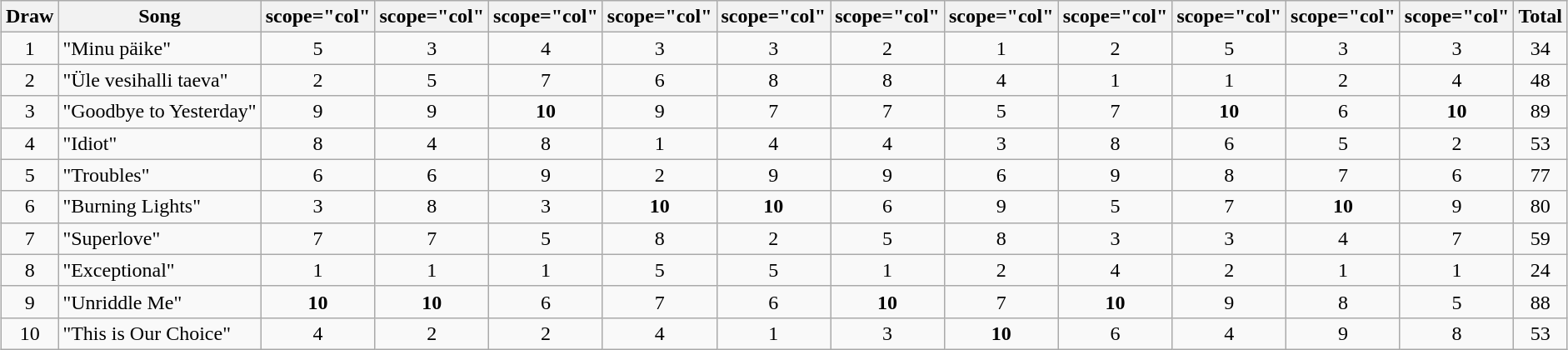<table class="wikitable collapsible" style="margin: 1em auto 1em auto; text-align:center;">
<tr>
<th>Draw</th>
<th>Song</th>
<th>scope="col" </th>
<th>scope="col" </th>
<th>scope="col" </th>
<th>scope="col" </th>
<th>scope="col" </th>
<th>scope="col" </th>
<th>scope="col" </th>
<th>scope="col" </th>
<th>scope="col" </th>
<th>scope="col" </th>
<th>scope="col" </th>
<th>Total</th>
</tr>
<tr>
<td>1</td>
<td align="left">"Minu päike"</td>
<td>5</td>
<td>3</td>
<td>4</td>
<td>3</td>
<td>3</td>
<td>2</td>
<td>1</td>
<td>2</td>
<td>5</td>
<td>3</td>
<td>3</td>
<td>34</td>
</tr>
<tr>
<td>2</td>
<td align="left">"Üle vesihalli taeva"</td>
<td>2</td>
<td>5</td>
<td>7</td>
<td>6</td>
<td>8</td>
<td>8</td>
<td>4</td>
<td>1</td>
<td>1</td>
<td>2</td>
<td>4</td>
<td>48</td>
</tr>
<tr>
<td>3</td>
<td align="left">"Goodbye to Yesterday"</td>
<td>9</td>
<td>9</td>
<td><strong>10</strong></td>
<td>9</td>
<td>7</td>
<td>7</td>
<td>5</td>
<td>7</td>
<td><strong>10</strong></td>
<td>6</td>
<td><strong>10</strong></td>
<td>89</td>
</tr>
<tr>
<td>4</td>
<td align="left">"Idiot"</td>
<td>8</td>
<td>4</td>
<td>8</td>
<td>1</td>
<td>4</td>
<td>4</td>
<td>3</td>
<td>8</td>
<td>6</td>
<td>5</td>
<td>2</td>
<td>53</td>
</tr>
<tr>
<td>5</td>
<td align="left">"Troubles"</td>
<td>6</td>
<td>6</td>
<td>9</td>
<td>2</td>
<td>9</td>
<td>9</td>
<td>6</td>
<td>9</td>
<td>8</td>
<td>7</td>
<td>6</td>
<td>77</td>
</tr>
<tr>
<td>6</td>
<td align="left">"Burning Lights"</td>
<td>3</td>
<td>8</td>
<td>3</td>
<td><strong>10</strong></td>
<td><strong>10</strong></td>
<td>6</td>
<td>9</td>
<td>5</td>
<td>7</td>
<td><strong>10</strong></td>
<td>9</td>
<td>80</td>
</tr>
<tr>
<td>7</td>
<td align="left">"Superlove"</td>
<td>7</td>
<td>7</td>
<td>5</td>
<td>8</td>
<td>2</td>
<td>5</td>
<td>8</td>
<td>3</td>
<td>3</td>
<td>4</td>
<td>7</td>
<td>59</td>
</tr>
<tr>
<td>8</td>
<td align="left">"Exceptional"</td>
<td>1</td>
<td>1</td>
<td>1</td>
<td>5</td>
<td>5</td>
<td>1</td>
<td>2</td>
<td>4</td>
<td>2</td>
<td>1</td>
<td>1</td>
<td>24</td>
</tr>
<tr>
<td>9</td>
<td align="left">"Unriddle Me"</td>
<td><strong>10</strong></td>
<td><strong>10</strong></td>
<td>6</td>
<td>7</td>
<td>6</td>
<td><strong>10</strong></td>
<td>7</td>
<td><strong>10</strong></td>
<td>9</td>
<td>8</td>
<td>5</td>
<td>88</td>
</tr>
<tr>
<td>10</td>
<td align="left">"This is Our Choice"</td>
<td>4</td>
<td>2</td>
<td>2</td>
<td>4</td>
<td>1</td>
<td>3</td>
<td><strong>10</strong></td>
<td>6</td>
<td>4</td>
<td>9</td>
<td>8</td>
<td>53</td>
</tr>
</table>
